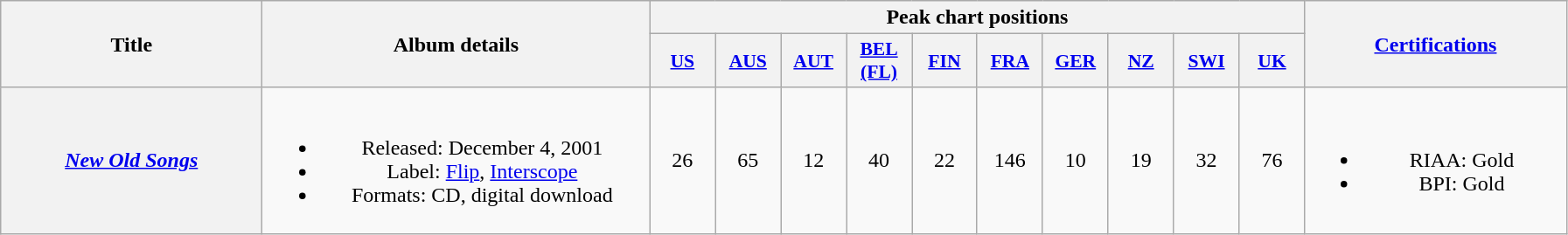<table class="wikitable plainrowheaders" style="text-align:center;">
<tr>
<th scope="col" rowspan="2" style="width:12em;">Title</th>
<th scope="col" rowspan="2" style="width:18em;">Album details</th>
<th scope="col" colspan="10">Peak chart positions</th>
<th scope="col" rowspan="2" style="width:12em;"><a href='#'>Certifications</a></th>
</tr>
<tr>
<th scope="col" style="width:3em;font-size:90%;"><a href='#'>US</a><br></th>
<th scope="col" style="width:3em;font-size:90%;"><a href='#'>AUS</a><br></th>
<th scope="col" style="width:3em;font-size:90%;"><a href='#'>AUT</a><br></th>
<th scope="col" style="width:3em;font-size:90%;"><a href='#'>BEL<br>(FL)</a><br></th>
<th scope="col" style="width:3em;font-size:90%;"><a href='#'>FIN</a><br></th>
<th scope="col" style="width:3em;font-size:90%;"><a href='#'>FRA</a><br></th>
<th scope="col" style="width:3em;font-size:90%;"><a href='#'>GER</a><br></th>
<th scope="col" style="width:3em;font-size:90%;"><a href='#'>NZ</a><br></th>
<th scope="col" style="width:3em;font-size:90%;"><a href='#'>SWI</a><br></th>
<th scope="col" style="width:3em;font-size:90%;"><a href='#'>UK</a><br></th>
</tr>
<tr>
<th scope="row"><em><a href='#'>New Old Songs</a></em></th>
<td><br><ul><li>Released: December 4, 2001</li><li>Label: <a href='#'>Flip</a>, <a href='#'>Interscope</a></li><li>Formats: CD, digital download</li></ul></td>
<td>26</td>
<td>65</td>
<td>12</td>
<td>40</td>
<td>22</td>
<td>146</td>
<td>10</td>
<td>19</td>
<td>32</td>
<td>76</td>
<td><br><ul><li>RIAA: Gold</li><li>BPI: Gold</li></ul></td>
</tr>
</table>
